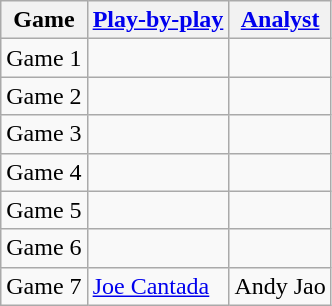<table class=wikitable>
<tr>
<th>Game</th>
<th><a href='#'>Play-by-play</a></th>
<th><a href='#'>Analyst</a></th>
</tr>
<tr>
<td>Game 1</td>
<td></td>
<td></td>
</tr>
<tr>
<td>Game 2</td>
<td></td>
<td></td>
</tr>
<tr>
<td>Game 3</td>
<td></td>
<td></td>
</tr>
<tr>
<td>Game 4</td>
<td></td>
<td></td>
</tr>
<tr>
<td>Game 5</td>
<td></td>
<td></td>
</tr>
<tr>
<td>Game 6</td>
<td></td>
<td></td>
</tr>
<tr>
<td>Game 7</td>
<td><a href='#'>Joe Cantada</a></td>
<td>Andy Jao</td>
</tr>
</table>
